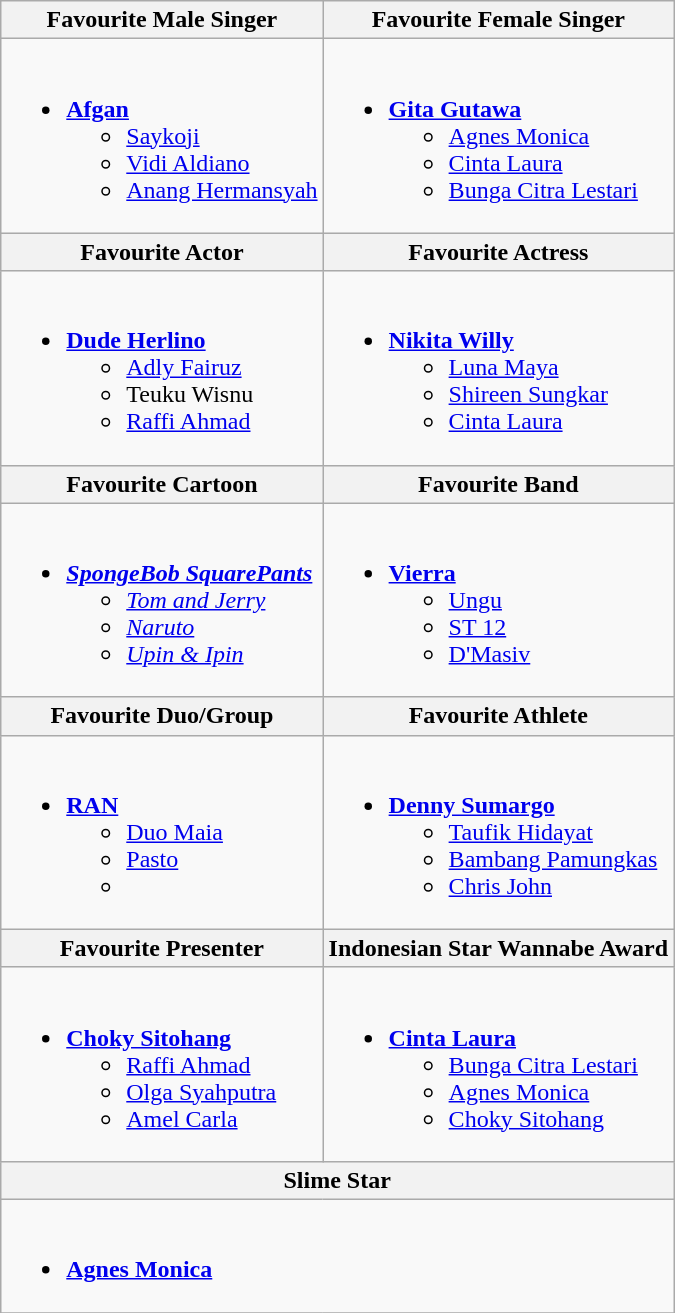<table class=wikitable style="width="100%">
<tr>
<th>Favourite Male Singer</th>
<th>Favourite Female Singer</th>
</tr>
<tr>
<td valign= "top"><br><ul><li><strong><a href='#'>Afgan</a></strong><ul><li><a href='#'>Saykoji</a></li><li><a href='#'>Vidi Aldiano</a></li><li><a href='#'>Anang Hermansyah</a></li></ul></li></ul></td>
<td valign= "top"><br><ul><li><strong><a href='#'>Gita Gutawa</a></strong><ul><li><a href='#'>Agnes Monica</a></li><li><a href='#'>Cinta Laura</a></li><li><a href='#'>Bunga Citra Lestari</a></li></ul></li></ul></td>
</tr>
<tr>
<th>Favourite Actor</th>
<th>Favourite Actress</th>
</tr>
<tr>
<td valign= "top"><br><ul><li><strong><a href='#'>Dude Herlino</a></strong><ul><li><a href='#'>Adly Fairuz</a></li><li>Teuku Wisnu</li><li><a href='#'>Raffi Ahmad</a></li></ul></li></ul></td>
<td valign= "top"><br><ul><li><strong><a href='#'>Nikita Willy</a></strong><ul><li><a href='#'>Luna Maya</a></li><li><a href='#'>Shireen Sungkar</a></li><li><a href='#'>Cinta Laura</a></li></ul></li></ul></td>
</tr>
<tr>
<th>Favourite Cartoon</th>
<th>Favourite Band</th>
</tr>
<tr>
<td valign= "top"><br><ul><li><strong><em><a href='#'>SpongeBob SquarePants</a></em></strong><ul><li><em><a href='#'>Tom and Jerry</a></em></li><li><em><a href='#'>Naruto</a></em></li><li><em><a href='#'>Upin & Ipin</a></em></li></ul></li></ul></td>
<td valign= "top"><br><ul><li><strong><a href='#'>Vierra</a></strong><ul><li><a href='#'>Ungu</a></li><li><a href='#'>ST 12</a></li><li><a href='#'>D'Masiv</a></li></ul></li></ul></td>
</tr>
<tr>
<th>Favourite Duo/Group</th>
<th>Favourite Athlete</th>
</tr>
<tr>
<td valign= "top"><br><ul><li><strong><a href='#'>RAN</a></strong><ul><li><a href='#'>Duo Maia</a></li><li><a href='#'>Pasto</a></li><li></li></ul></li></ul></td>
<td valign= "top"><br><ul><li><strong><a href='#'>Denny Sumargo</a></strong><ul><li><a href='#'>Taufik Hidayat</a></li><li><a href='#'>Bambang Pamungkas</a></li><li><a href='#'>Chris John</a></li></ul></li></ul></td>
</tr>
<tr>
<th>Favourite Presenter</th>
<th>Indonesian Star Wannabe Award</th>
</tr>
<tr>
<td valign= "top"><br><ul><li><strong><a href='#'>Choky Sitohang</a></strong><ul><li><a href='#'>Raffi Ahmad</a></li><li><a href='#'>Olga Syahputra</a></li><li><a href='#'>Amel Carla</a></li></ul></li></ul></td>
<td valign= "top"><br><ul><li><strong><a href='#'>Cinta Laura</a></strong><ul><li><a href='#'>Bunga Citra Lestari</a></li><li><a href='#'>Agnes Monica</a></li><li><a href='#'>Choky Sitohang</a></li></ul></li></ul></td>
</tr>
<tr>
<th colspan= "2">Slime Star</th>
</tr>
<tr>
<td valign= "top" colspan= "2"><br><ul><li><strong><a href='#'>Agnes Monica</a></strong></li></ul></td>
</tr>
<tr>
</tr>
</table>
